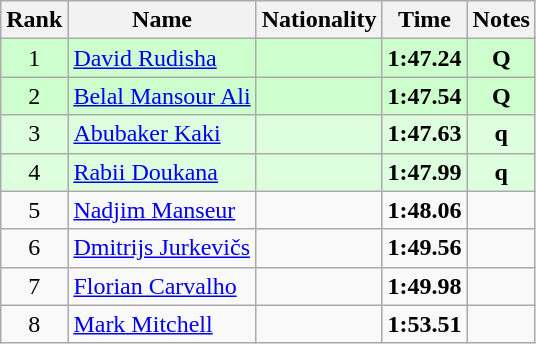<table class="wikitable sortable" style="text-align:center">
<tr>
<th>Rank</th>
<th>Name</th>
<th>Nationality</th>
<th>Time</th>
<th>Notes</th>
</tr>
<tr bgcolor=ccffcc>
<td>1</td>
<td align=left><a href='#'>David Rudisha</a></td>
<td align=left></td>
<td><strong>1:47.24</strong></td>
<td><strong>Q</strong></td>
</tr>
<tr bgcolor=ccffcc>
<td>2</td>
<td align=left><a href='#'>Belal Mansour Ali</a></td>
<td align=left></td>
<td><strong>1:47.54</strong></td>
<td><strong>Q</strong></td>
</tr>
<tr bgcolor=ddffdd>
<td>3</td>
<td align=left><a href='#'>Abubaker Kaki</a></td>
<td align=left></td>
<td><strong>1:47.63</strong></td>
<td><strong>q</strong></td>
</tr>
<tr bgcolor=ddffdd>
<td>4</td>
<td align=left><a href='#'>Rabii Doukana</a></td>
<td align=left></td>
<td><strong>1:47.99</strong></td>
<td><strong>q</strong></td>
</tr>
<tr>
<td>5</td>
<td align=left><a href='#'>Nadjim Manseur</a></td>
<td align=left></td>
<td><strong>1:48.06</strong></td>
<td></td>
</tr>
<tr>
<td>6</td>
<td align=left><a href='#'>Dmitrijs Jurkevičs</a></td>
<td align=left></td>
<td><strong>1:49.56</strong></td>
<td></td>
</tr>
<tr>
<td>7</td>
<td align=left><a href='#'>Florian Carvalho</a></td>
<td align=left></td>
<td><strong>1:49.98</strong></td>
<td></td>
</tr>
<tr>
<td>8</td>
<td align=left><a href='#'>Mark Mitchell</a></td>
<td align=left></td>
<td><strong>1:53.51</strong></td>
<td></td>
</tr>
</table>
